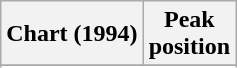<table class="wikitable sortable">
<tr>
<th align="left">Chart (1994)</th>
<th align="center">Peak<br>position</th>
</tr>
<tr>
</tr>
<tr>
</tr>
</table>
